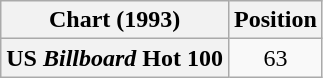<table class="wikitable plainrowheaders">
<tr>
<th scope="col">Chart (1993)</th>
<th scope="col">Position</th>
</tr>
<tr>
<th scope="row">US <em>Billboard</em> Hot 100</th>
<td align="center">63</td>
</tr>
</table>
